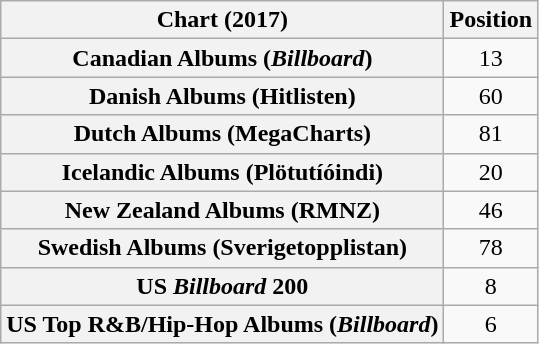<table class="wikitable sortable plainrowheaders" style="text-align:center">
<tr>
<th scope="col">Chart (2017)</th>
<th scope="col">Position</th>
</tr>
<tr>
<th scope="row">Canadian Albums (<em>Billboard</em>)</th>
<td>13</td>
</tr>
<tr>
<th scope="row">Danish Albums (Hitlisten)</th>
<td>60</td>
</tr>
<tr>
<th scope="row">Dutch Albums (MegaCharts)</th>
<td>81</td>
</tr>
<tr>
<th scope="row">Icelandic Albums (Plötutíóindi)</th>
<td>20</td>
</tr>
<tr>
<th scope="row">New Zealand Albums (RMNZ)</th>
<td>46</td>
</tr>
<tr>
<th scope="row">Swedish Albums (Sverigetopplistan)</th>
<td>78</td>
</tr>
<tr>
<th scope="row">US <em>Billboard</em> 200</th>
<td>8</td>
</tr>
<tr>
<th scope="row">US Top R&B/Hip-Hop Albums (<em>Billboard</em>)</th>
<td>6</td>
</tr>
</table>
